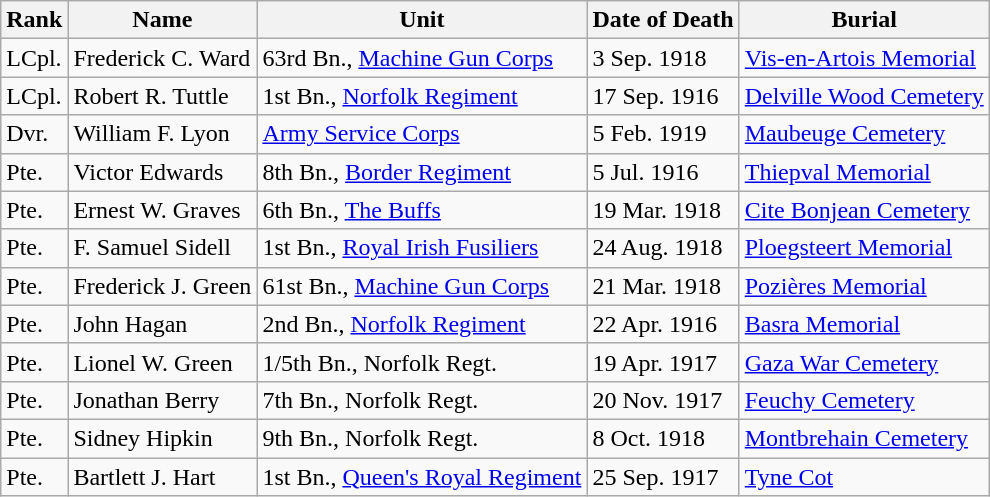<table class="wikitable">
<tr>
<th>Rank</th>
<th>Name</th>
<th>Unit</th>
<th>Date of Death</th>
<th>Burial</th>
</tr>
<tr>
<td>LCpl.</td>
<td>Frederick C. Ward</td>
<td>63rd Bn., <a href='#'>Machine Gun Corps</a></td>
<td>3 Sep. 1918</td>
<td><a href='#'>Vis-en-Artois Memorial</a></td>
</tr>
<tr>
<td>LCpl.</td>
<td>Robert R. Tuttle</td>
<td>1st Bn., <a href='#'>Norfolk Regiment</a></td>
<td>17 Sep. 1916</td>
<td><a href='#'>Delville Wood Cemetery</a></td>
</tr>
<tr>
<td>Dvr.</td>
<td>William F. Lyon</td>
<td><a href='#'>Army Service Corps</a></td>
<td>5 Feb. 1919</td>
<td><a href='#'>Maubeuge Cemetery</a></td>
</tr>
<tr>
<td>Pte.</td>
<td>Victor Edwards</td>
<td>8th Bn., <a href='#'>Border Regiment</a></td>
<td>5 Jul. 1916</td>
<td><a href='#'>Thiepval Memorial</a></td>
</tr>
<tr>
<td>Pte.</td>
<td>Ernest W. Graves</td>
<td>6th Bn., <a href='#'>The Buffs</a></td>
<td>19 Mar. 1918</td>
<td><a href='#'>Cite Bonjean Cemetery</a></td>
</tr>
<tr>
<td>Pte.</td>
<td>F. Samuel Sidell</td>
<td>1st Bn., <a href='#'>Royal Irish Fusiliers</a></td>
<td>24 Aug. 1918</td>
<td><a href='#'>Ploegsteert Memorial</a></td>
</tr>
<tr>
<td>Pte.</td>
<td>Frederick J. Green</td>
<td>61st Bn., <a href='#'>Machine Gun Corps</a></td>
<td>21 Mar. 1918</td>
<td><a href='#'>Pozières Memorial</a></td>
</tr>
<tr>
<td>Pte.</td>
<td>John Hagan</td>
<td>2nd Bn., <a href='#'>Norfolk Regiment</a></td>
<td>22 Apr. 1916</td>
<td><a href='#'>Basra Memorial</a></td>
</tr>
<tr>
<td>Pte.</td>
<td>Lionel W. Green</td>
<td>1/5th Bn., Norfolk Regt.</td>
<td>19 Apr. 1917</td>
<td><a href='#'>Gaza War Cemetery</a></td>
</tr>
<tr>
<td>Pte.</td>
<td>Jonathan Berry</td>
<td>7th Bn., Norfolk Regt.</td>
<td>20 Nov. 1917</td>
<td><a href='#'>Feuchy Cemetery</a></td>
</tr>
<tr>
<td>Pte.</td>
<td>Sidney Hipkin</td>
<td>9th Bn., Norfolk Regt.</td>
<td>8 Oct. 1918</td>
<td><a href='#'>Montbrehain Cemetery</a></td>
</tr>
<tr>
<td>Pte.</td>
<td>Bartlett J. Hart</td>
<td>1st Bn., <a href='#'>Queen's Royal Regiment</a></td>
<td>25 Sep. 1917</td>
<td><a href='#'>Tyne Cot</a></td>
</tr>
</table>
